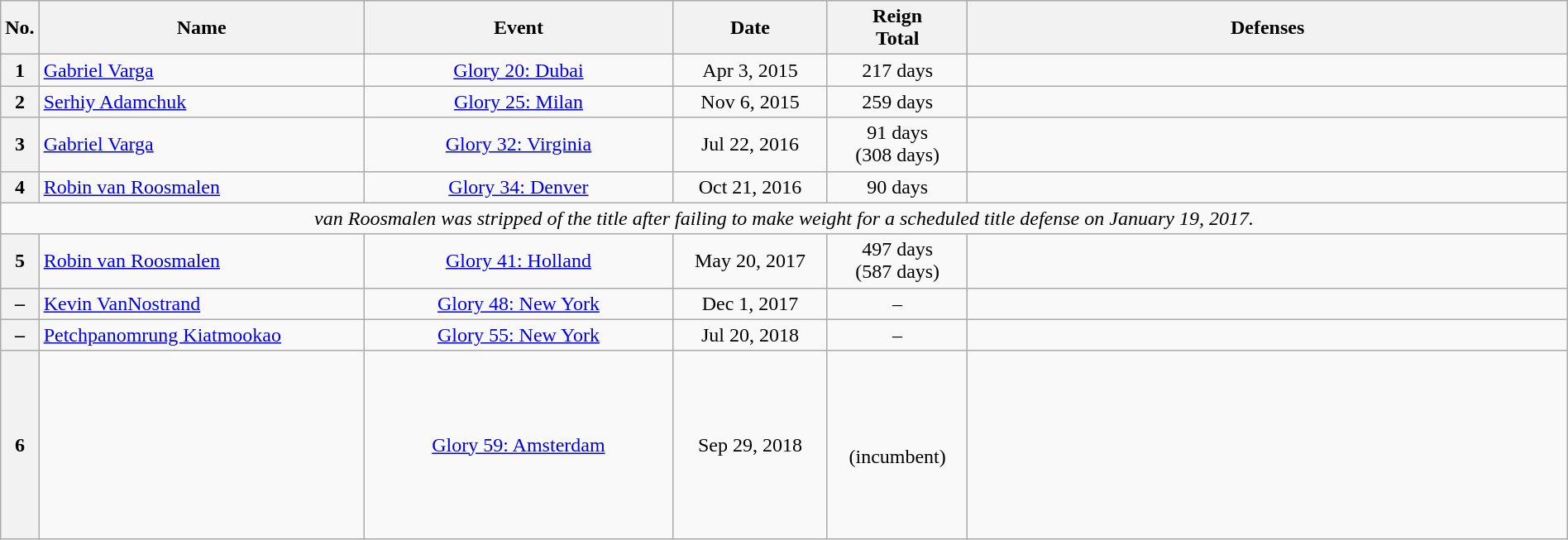<table class="wikitable" style="width:100%; font-size:100%;">
<tr>
<th style= width:1%;">No.</th>
<th style= width:21%;">Name</th>
<th style= width:20%;">Event</th>
<th style=width:10%;">Date</th>
<th style=width:9%;">Reign<br>Total</th>
<th style= width:46%;">Defenses</th>
</tr>
<tr>
<th>1</th>
<td align=left> <a href='#'>Gabriel Varga</a> <br></td>
<td align=center><a href='#'>Glory 20: Dubai</a> <br></td>
<td align=center>Apr 3, 2015</td>
<td align=center>217 days</td>
<td align=left></td>
</tr>
<tr>
<th>2</th>
<td align=left> <a href='#'>Serhiy Adamchuk</a></td>
<td align=center><a href='#'>Glory 25: Milan</a> <br></td>
<td align=center>Nov 6, 2015</td>
<td align=center>259 days</td>
<td align=left><br></td>
</tr>
<tr>
<th>3</th>
<td align=left> <a href='#'>Gabriel Varga</a> </td>
<td align=center><a href='#'>Glory 32: Virginia</a> <br></td>
<td align=center>Jul 22, 2016</td>
<td align=center>91 days <br> (308 days)</td>
<td align=left></td>
</tr>
<tr>
<th>4</th>
<td align=left> <a href='#'>Robin van Roosmalen</a></td>
<td align=center><a href='#'>Glory 34: Denver</a> <br></td>
<td align=center>Oct 21, 2016</td>
<td align=center>90 days</td>
<td align=left></td>
</tr>
<tr>
<td style="text-align:center;" colspan="6"><em>van Roosmalen was stripped of the title after failing to make weight for a scheduled title defense on January 19, 2017.</em></td>
</tr>
<tr>
<th>5</th>
<td align=left> <a href='#'>Robin van Roosmalen</a> <br></td>
<td align=center><a href='#'>Glory 41: Holland</a> <br></td>
<td align=center>May 20, 2017</td>
<td align=center>497 days <br> (587 days)</td>
<td align=left><br><br>
</td>
</tr>
<tr>
<th>–</th>
<td align=left> <a href='#'>Kevin VanNostrand</a> <br></td>
<td align=center><a href='#'>Glory 48: New York</a> <br></td>
<td align=center>Dec 1, 2017</td>
<td align=center>–</td>
<td align=left></td>
</tr>
<tr>
<th>–</th>
<td align=left> <a href='#'>Petchpanomrung Kiatmookao</a> <br></td>
<td align=center><a href='#'>Glory 55: New York</a> <br></td>
<td align=center>Jul 20, 2018</td>
<td align=center>–</td>
<td align=left></td>
</tr>
<tr>
<th>6</th>
<td align=left></td>
<td align=center><a href='#'>Glory 59: Amsterdam</a> <br></td>
<td align=center>Sep 29, 2018</td>
<td align=center><br>(incumbent)<br></td>
<td align=left><br><br>
<br>
<br>
<br> 
 <br>
<br>
<br>
</td>
</tr>
</table>
